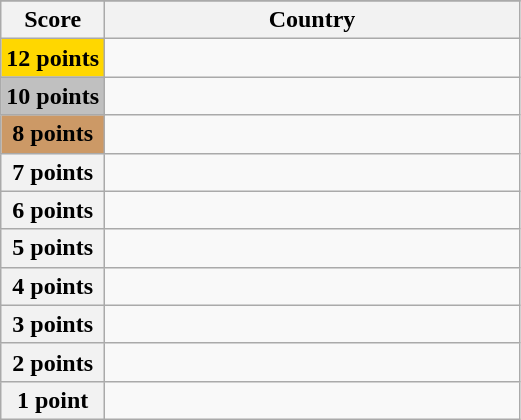<table class="wikitable">
<tr>
</tr>
<tr>
<th scope="col" width="20%">Score</th>
<th scope="col">Country</th>
</tr>
<tr>
<th scope="row" style="background:gold">12 points</th>
<td></td>
</tr>
<tr>
<th scope="row" style="background:silver">10 points</th>
<td></td>
</tr>
<tr>
<th scope="row" style="background:#CC9966">8 points</th>
<td></td>
</tr>
<tr>
<th scope="row">7 points</th>
<td></td>
</tr>
<tr>
<th scope="row">6 points</th>
<td></td>
</tr>
<tr>
<th scope="row">5 points</th>
<td></td>
</tr>
<tr>
<th scope="row">4 points</th>
<td></td>
</tr>
<tr>
<th scope="row">3 points</th>
<td></td>
</tr>
<tr>
<th scope="row">2 points</th>
<td></td>
</tr>
<tr>
<th scope="row">1 point</th>
<td></td>
</tr>
</table>
